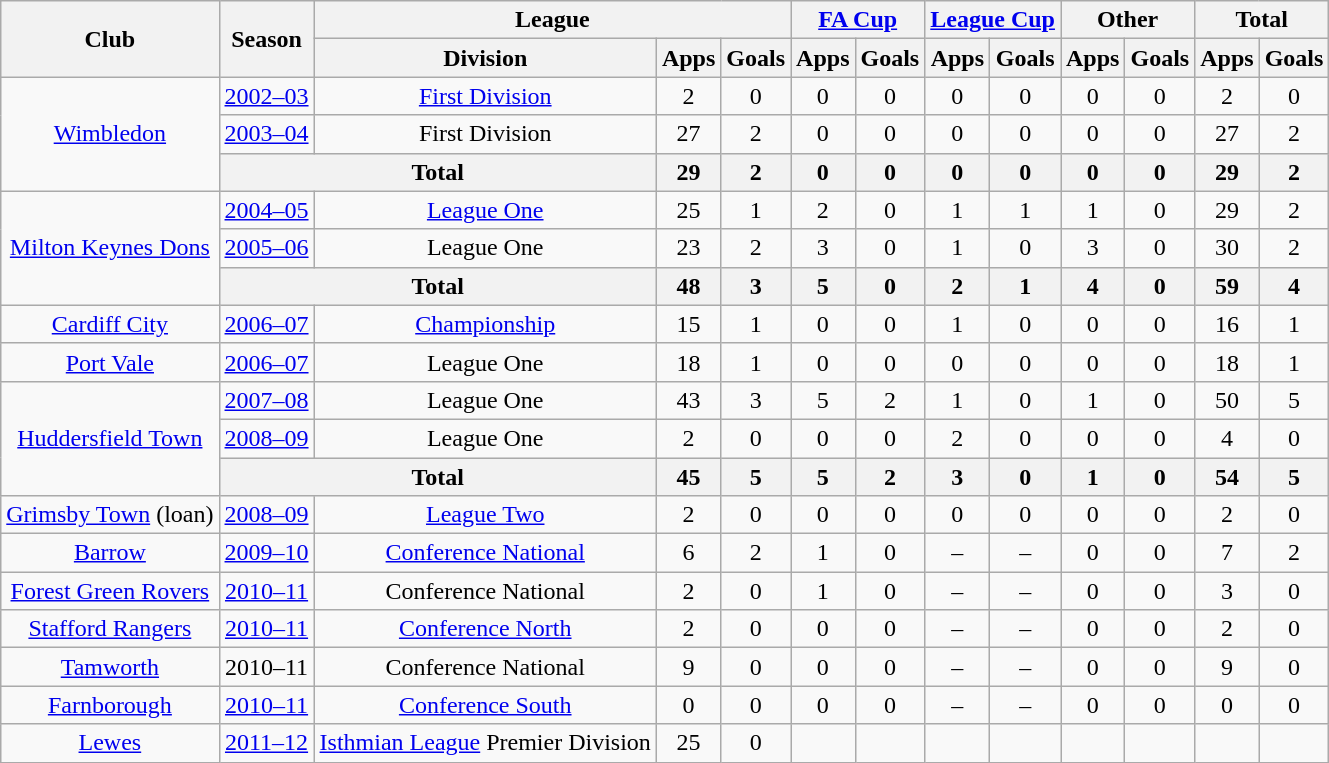<table class="wikitable" style="text-align:center">
<tr>
<th rowspan="2">Club</th>
<th rowspan="2">Season</th>
<th colspan="3">League</th>
<th colspan="2"><a href='#'>FA Cup</a></th>
<th colspan="2"><a href='#'>League Cup</a></th>
<th colspan="2">Other</th>
<th colspan="2">Total</th>
</tr>
<tr>
<th>Division</th>
<th>Apps</th>
<th>Goals</th>
<th>Apps</th>
<th>Goals</th>
<th>Apps</th>
<th>Goals</th>
<th>Apps</th>
<th>Goals</th>
<th>Apps</th>
<th>Goals</th>
</tr>
<tr>
<td rowspan="3"><a href='#'>Wimbledon</a></td>
<td><a href='#'>2002–03</a></td>
<td><a href='#'>First Division</a></td>
<td>2</td>
<td>0</td>
<td>0</td>
<td>0</td>
<td>0</td>
<td>0</td>
<td>0</td>
<td>0</td>
<td>2</td>
<td>0</td>
</tr>
<tr>
<td><a href='#'>2003–04</a></td>
<td>First Division</td>
<td>27</td>
<td>2</td>
<td>0</td>
<td>0</td>
<td>0</td>
<td>0</td>
<td>0</td>
<td>0</td>
<td>27</td>
<td>2</td>
</tr>
<tr>
<th colspan="2">Total</th>
<th>29</th>
<th>2</th>
<th>0</th>
<th>0</th>
<th>0</th>
<th>0</th>
<th>0</th>
<th>0</th>
<th>29</th>
<th>2</th>
</tr>
<tr>
<td rowspan="3"><a href='#'>Milton Keynes Dons</a></td>
<td><a href='#'>2004–05</a></td>
<td><a href='#'>League One</a></td>
<td>25</td>
<td>1</td>
<td>2</td>
<td>0</td>
<td>1</td>
<td>1</td>
<td>1</td>
<td>0</td>
<td>29</td>
<td>2</td>
</tr>
<tr>
<td><a href='#'>2005–06</a></td>
<td>League One</td>
<td>23</td>
<td>2</td>
<td>3</td>
<td>0</td>
<td>1</td>
<td>0</td>
<td>3</td>
<td>0</td>
<td>30</td>
<td>2</td>
</tr>
<tr>
<th colspan="2">Total</th>
<th>48</th>
<th>3</th>
<th>5</th>
<th>0</th>
<th>2</th>
<th>1</th>
<th>4</th>
<th>0</th>
<th>59</th>
<th>4</th>
</tr>
<tr>
<td><a href='#'>Cardiff City</a></td>
<td><a href='#'>2006–07</a></td>
<td><a href='#'>Championship</a></td>
<td>15</td>
<td>1</td>
<td>0</td>
<td>0</td>
<td>1</td>
<td>0</td>
<td>0</td>
<td>0</td>
<td>16</td>
<td>1</td>
</tr>
<tr>
<td><a href='#'>Port Vale</a></td>
<td><a href='#'>2006–07</a></td>
<td>League One</td>
<td>18</td>
<td>1</td>
<td>0</td>
<td>0</td>
<td>0</td>
<td>0</td>
<td>0</td>
<td>0</td>
<td>18</td>
<td>1</td>
</tr>
<tr>
<td rowspan="3"><a href='#'>Huddersfield Town</a></td>
<td><a href='#'>2007–08</a></td>
<td>League One</td>
<td>43</td>
<td>3</td>
<td>5</td>
<td>2</td>
<td>1</td>
<td>0</td>
<td>1</td>
<td>0</td>
<td>50</td>
<td>5</td>
</tr>
<tr>
<td><a href='#'>2008–09</a></td>
<td>League One</td>
<td>2</td>
<td>0</td>
<td>0</td>
<td>0</td>
<td>2</td>
<td>0</td>
<td>0</td>
<td>0</td>
<td>4</td>
<td>0</td>
</tr>
<tr>
<th colspan="2">Total</th>
<th>45</th>
<th>5</th>
<th>5</th>
<th>2</th>
<th>3</th>
<th>0</th>
<th>1</th>
<th>0</th>
<th>54</th>
<th>5</th>
</tr>
<tr>
<td><a href='#'>Grimsby Town</a> (loan)</td>
<td><a href='#'>2008–09</a></td>
<td><a href='#'>League Two</a></td>
<td>2</td>
<td>0</td>
<td>0</td>
<td>0</td>
<td>0</td>
<td>0</td>
<td>0</td>
<td>0</td>
<td>2</td>
<td>0</td>
</tr>
<tr>
<td><a href='#'>Barrow</a></td>
<td><a href='#'>2009–10</a></td>
<td><a href='#'>Conference National</a></td>
<td>6</td>
<td>2</td>
<td>1</td>
<td>0</td>
<td>–</td>
<td>–</td>
<td>0</td>
<td>0</td>
<td>7</td>
<td>2</td>
</tr>
<tr>
<td><a href='#'>Forest Green Rovers</a></td>
<td><a href='#'>2010–11</a></td>
<td>Conference National</td>
<td>2</td>
<td>0</td>
<td>1</td>
<td>0</td>
<td>–</td>
<td>–</td>
<td>0</td>
<td>0</td>
<td>3</td>
<td>0</td>
</tr>
<tr>
<td><a href='#'>Stafford Rangers</a></td>
<td><a href='#'>2010–11</a></td>
<td><a href='#'>Conference North</a></td>
<td>2</td>
<td>0</td>
<td>0</td>
<td>0</td>
<td>–</td>
<td>–</td>
<td>0</td>
<td>0</td>
<td>2</td>
<td>0</td>
</tr>
<tr>
<td><a href='#'>Tamworth</a></td>
<td>2010–11</td>
<td>Conference National</td>
<td>9</td>
<td>0</td>
<td>0</td>
<td>0</td>
<td>–</td>
<td>–</td>
<td>0</td>
<td>0</td>
<td>9</td>
<td>0</td>
</tr>
<tr>
<td><a href='#'>Farnborough</a></td>
<td><a href='#'>2010–11</a></td>
<td><a href='#'>Conference South</a></td>
<td>0</td>
<td>0</td>
<td>0</td>
<td>0</td>
<td>–</td>
<td>–</td>
<td>0</td>
<td>0</td>
<td>0</td>
<td>0</td>
</tr>
<tr>
<td><a href='#'>Lewes</a></td>
<td><a href='#'>2011–12</a></td>
<td><a href='#'>Isthmian League</a> Premier Division</td>
<td>25</td>
<td>0</td>
<td></td>
<td></td>
<td></td>
<td></td>
<td></td>
<td></td>
<td></td>
<td></td>
</tr>
</table>
